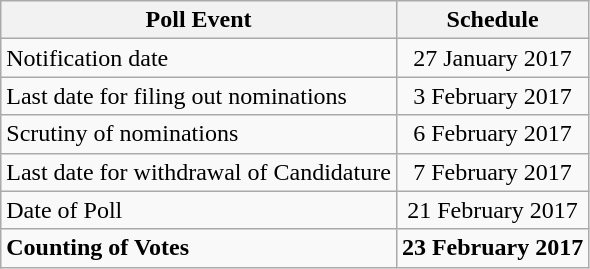<table class="wikitable">
<tr>
<th>Poll Event</th>
<th>Schedule</th>
</tr>
<tr>
<td>Notification date</td>
<td align="center">27 January 2017</td>
</tr>
<tr>
<td>Last date for filing out nominations</td>
<td align="center">3 February 2017</td>
</tr>
<tr>
<td>Scrutiny of nominations</td>
<td align="center">6 February 2017</td>
</tr>
<tr>
<td>Last date for withdrawal of Candidature</td>
<td align="center">7 February 2017</td>
</tr>
<tr>
<td>Date of Poll</td>
<td align="center">21 February 2017</td>
</tr>
<tr>
<td><strong>Counting of Votes</strong></td>
<td align="center"><strong>23 February 2017 </strong></td>
</tr>
</table>
